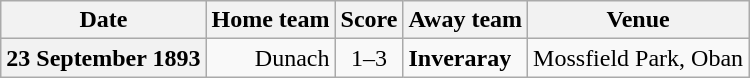<table class="wikitable football-result-list" style="max-width: 80em; text-align: center">
<tr>
<th scope="col">Date</th>
<th scope="col">Home team</th>
<th scope="col">Score</th>
<th scope="col">Away team</th>
<th scope="col">Venue</th>
</tr>
<tr>
<th scope="row">23 September 1893</th>
<td align=right>Dunach</td>
<td>1–3</td>
<td align=left><strong>Inveraray</strong></td>
<td align=left>Mossfield Park, Oban</td>
</tr>
</table>
